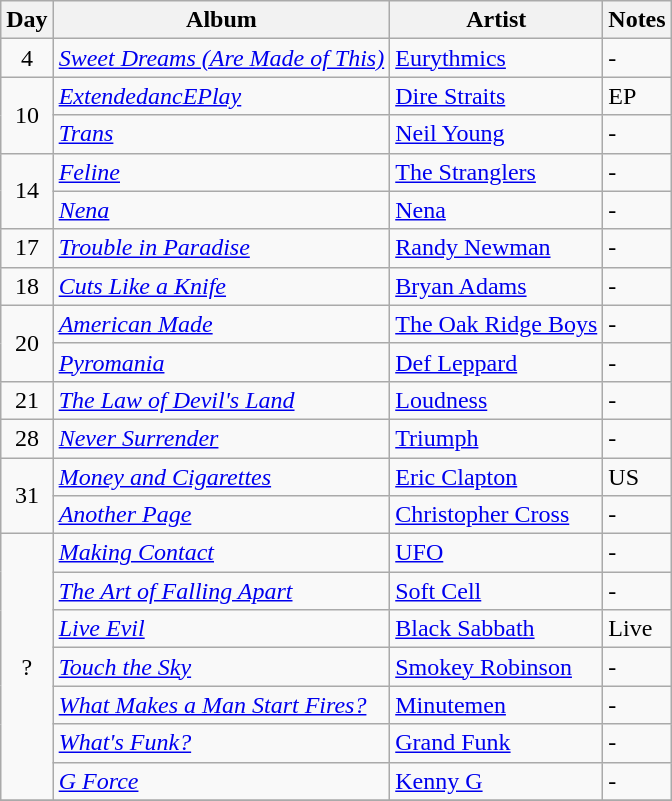<table class="wikitable">
<tr>
<th>Day</th>
<th>Album</th>
<th>Artist</th>
<th>Notes</th>
</tr>
<tr>
<td rowspan="1" align="center">4</td>
<td><em><a href='#'>Sweet Dreams (Are Made of This)</a></em></td>
<td><a href='#'>Eurythmics</a></td>
<td>-</td>
</tr>
<tr>
<td rowspan="2" align="center">10</td>
<td><em><a href='#'>ExtendedancEPlay</a></em></td>
<td><a href='#'>Dire Straits</a></td>
<td>EP</td>
</tr>
<tr>
<td><em><a href='#'>Trans</a></em></td>
<td><a href='#'>Neil Young</a></td>
<td>-</td>
</tr>
<tr>
<td rowspan="2" align="center">14</td>
<td><em><a href='#'>Feline</a></em></td>
<td><a href='#'>The Stranglers</a></td>
<td>-</td>
</tr>
<tr>
<td><em><a href='#'>Nena</a></em></td>
<td><a href='#'>Nena</a></td>
<td>-</td>
</tr>
<tr>
<td rowspan="1" align="center">17</td>
<td><em><a href='#'>Trouble in Paradise</a></em></td>
<td><a href='#'>Randy Newman</a></td>
<td>-</td>
</tr>
<tr>
<td rowspan="1" align="center">18</td>
<td><em><a href='#'>Cuts Like a Knife</a></em></td>
<td><a href='#'>Bryan Adams</a></td>
<td>-</td>
</tr>
<tr>
<td rowspan="2" align="center">20</td>
<td><em><a href='#'>American Made</a></em></td>
<td><a href='#'>The Oak Ridge Boys</a></td>
<td>-</td>
</tr>
<tr>
<td><em><a href='#'>Pyromania</a></em></td>
<td><a href='#'>Def Leppard</a></td>
<td>-</td>
</tr>
<tr>
<td rowspan="1" align="center">21</td>
<td><em><a href='#'>The Law of Devil's Land</a></em></td>
<td><a href='#'>Loudness</a></td>
<td>-</td>
</tr>
<tr>
<td rowspan="1" align="center">28</td>
<td><em><a href='#'>Never Surrender</a></em></td>
<td><a href='#'>Triumph</a></td>
<td>-</td>
</tr>
<tr>
<td rowspan="2" align="center">31</td>
<td><em><a href='#'>Money and Cigarettes</a></em></td>
<td><a href='#'>Eric Clapton</a></td>
<td>US</td>
</tr>
<tr>
<td><em><a href='#'>Another Page</a></em></td>
<td><a href='#'>Christopher Cross</a></td>
<td>-</td>
</tr>
<tr>
<td rowspan="7" align="center">?</td>
<td><em><a href='#'>Making Contact</a></em></td>
<td><a href='#'>UFO</a></td>
<td>-</td>
</tr>
<tr>
<td><em><a href='#'>The Art of Falling Apart</a></em></td>
<td><a href='#'>Soft Cell</a></td>
<td>-</td>
</tr>
<tr>
<td><em><a href='#'>Live Evil</a></em></td>
<td><a href='#'>Black Sabbath</a></td>
<td>Live</td>
</tr>
<tr>
<td><em><a href='#'>Touch the Sky</a></em></td>
<td><a href='#'>Smokey Robinson</a></td>
<td>-</td>
</tr>
<tr>
<td><em><a href='#'>What Makes a Man Start Fires?</a></em></td>
<td><a href='#'>Minutemen</a></td>
<td>-</td>
</tr>
<tr>
<td><em><a href='#'>What's Funk?</a></em></td>
<td><a href='#'>Grand Funk</a></td>
<td>-</td>
</tr>
<tr>
<td><em><a href='#'>G Force</a></em></td>
<td><a href='#'>Kenny G</a></td>
<td>-</td>
</tr>
<tr>
</tr>
</table>
